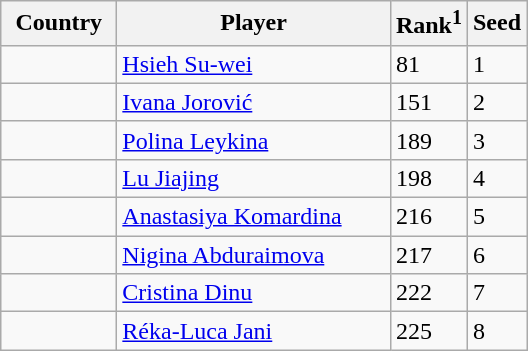<table class="sortable wikitable">
<tr>
<th width="70">Country</th>
<th width="175">Player</th>
<th>Rank<sup>1</sup></th>
<th>Seed</th>
</tr>
<tr>
<td></td>
<td><a href='#'>Hsieh Su-wei</a></td>
<td>81</td>
<td>1</td>
</tr>
<tr>
<td></td>
<td><a href='#'>Ivana Jorović</a></td>
<td>151</td>
<td>2</td>
</tr>
<tr>
<td></td>
<td><a href='#'>Polina Leykina</a></td>
<td>189</td>
<td>3</td>
</tr>
<tr>
<td></td>
<td><a href='#'>Lu Jiajing</a></td>
<td>198</td>
<td>4</td>
</tr>
<tr>
<td></td>
<td><a href='#'>Anastasiya Komardina</a></td>
<td>216</td>
<td>5</td>
</tr>
<tr>
<td></td>
<td><a href='#'>Nigina Abduraimova</a></td>
<td>217</td>
<td>6</td>
</tr>
<tr>
<td></td>
<td><a href='#'>Cristina Dinu</a></td>
<td>222</td>
<td>7</td>
</tr>
<tr>
<td></td>
<td><a href='#'>Réka-Luca Jani</a></td>
<td>225</td>
<td>8</td>
</tr>
</table>
